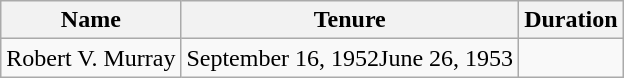<table class="wikitable">
<tr>
<th>Name</th>
<th>Tenure</th>
<th>Duration</th>
</tr>
<tr>
<td>Robert V. Murray</td>
<td>September 16, 1952June 26, 1953</td>
<td></td>
</tr>
</table>
